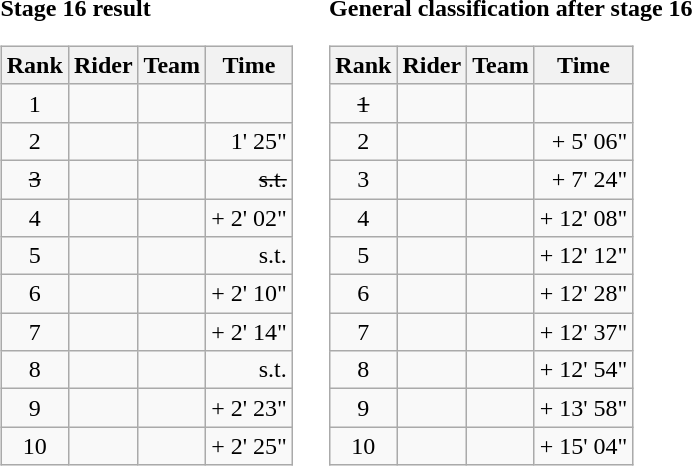<table>
<tr>
<td><strong>Stage 16 result</strong><br><table class="wikitable">
<tr>
<th scope="col">Rank</th>
<th scope="col">Rider</th>
<th scope="col">Team</th>
<th scope="col">Time</th>
</tr>
<tr>
<td style="text-align:center;">1</td>
<td></td>
<td></td>
<td align=right></td>
</tr>
<tr>
<td style="text-align:center;">2</td>
<td></td>
<td></td>
<td align=right>1' 25"</td>
</tr>
<tr>
<td style="text-align:center;"><del>3</del></td>
<td><del></del> </td>
<td><del></del></td>
<td align=right><del>s.t.</del></td>
</tr>
<tr>
<td style="text-align:center;">4</td>
<td></td>
<td></td>
<td align=right>+ 2' 02"</td>
</tr>
<tr>
<td style="text-align:center;">5</td>
<td></td>
<td></td>
<td align=right>s.t.</td>
</tr>
<tr>
<td style="text-align:center;">6</td>
<td></td>
<td></td>
<td align=right>+ 2' 10"</td>
</tr>
<tr>
<td style="text-align:center;">7</td>
<td> </td>
<td></td>
<td align=right>+ 2' 14"</td>
</tr>
<tr>
<td style="text-align:center;">8</td>
<td></td>
<td></td>
<td align=right>s.t.</td>
</tr>
<tr>
<td style="text-align:center;">9</td>
<td></td>
<td></td>
<td align=right>+ 2' 23"</td>
</tr>
<tr>
<td style="text-align:center;">10</td>
<td></td>
<td></td>
<td align=right>+ 2' 25"</td>
</tr>
</table>
</td>
<td></td>
<td><strong>General classification after stage 16</strong><br><table class="wikitable">
<tr>
<th scope="col">Rank</th>
<th scope="col">Rider</th>
<th scope="col">Team</th>
<th scope="col">Time</th>
</tr>
<tr>
<td style="text-align:center;"><del>1</del></td>
<td><del></del> </td>
<td><del></del></td>
<td align=right><del></del></td>
</tr>
<tr>
<td style="text-align:center;">2</td>
<td></td>
<td></td>
<td align=right>+ 5' 06"</td>
</tr>
<tr>
<td style="text-align:center;">3</td>
<td></td>
<td></td>
<td align=right>+ 7' 24"</td>
</tr>
<tr>
<td style="text-align:center;">4</td>
<td></td>
<td></td>
<td align=right>+ 12' 08"</td>
</tr>
<tr>
<td style="text-align:center;">5</td>
<td></td>
<td></td>
<td align=right>+ 12' 12"</td>
</tr>
<tr>
<td style="text-align:center;">6</td>
<td></td>
<td></td>
<td align=right>+ 12' 28"</td>
</tr>
<tr>
<td style="text-align:center;">7</td>
<td></td>
<td></td>
<td align=right>+ 12' 37"</td>
</tr>
<tr>
<td style="text-align:center;">8</td>
<td></td>
<td></td>
<td align=right>+ 12' 54"</td>
</tr>
<tr>
<td style="text-align:center;">9</td>
<td></td>
<td></td>
<td align=right>+ 13' 58"</td>
</tr>
<tr>
<td style="text-align:center;">10</td>
<td> </td>
<td></td>
<td align=right>+ 15' 04"</td>
</tr>
</table>
</td>
</tr>
</table>
